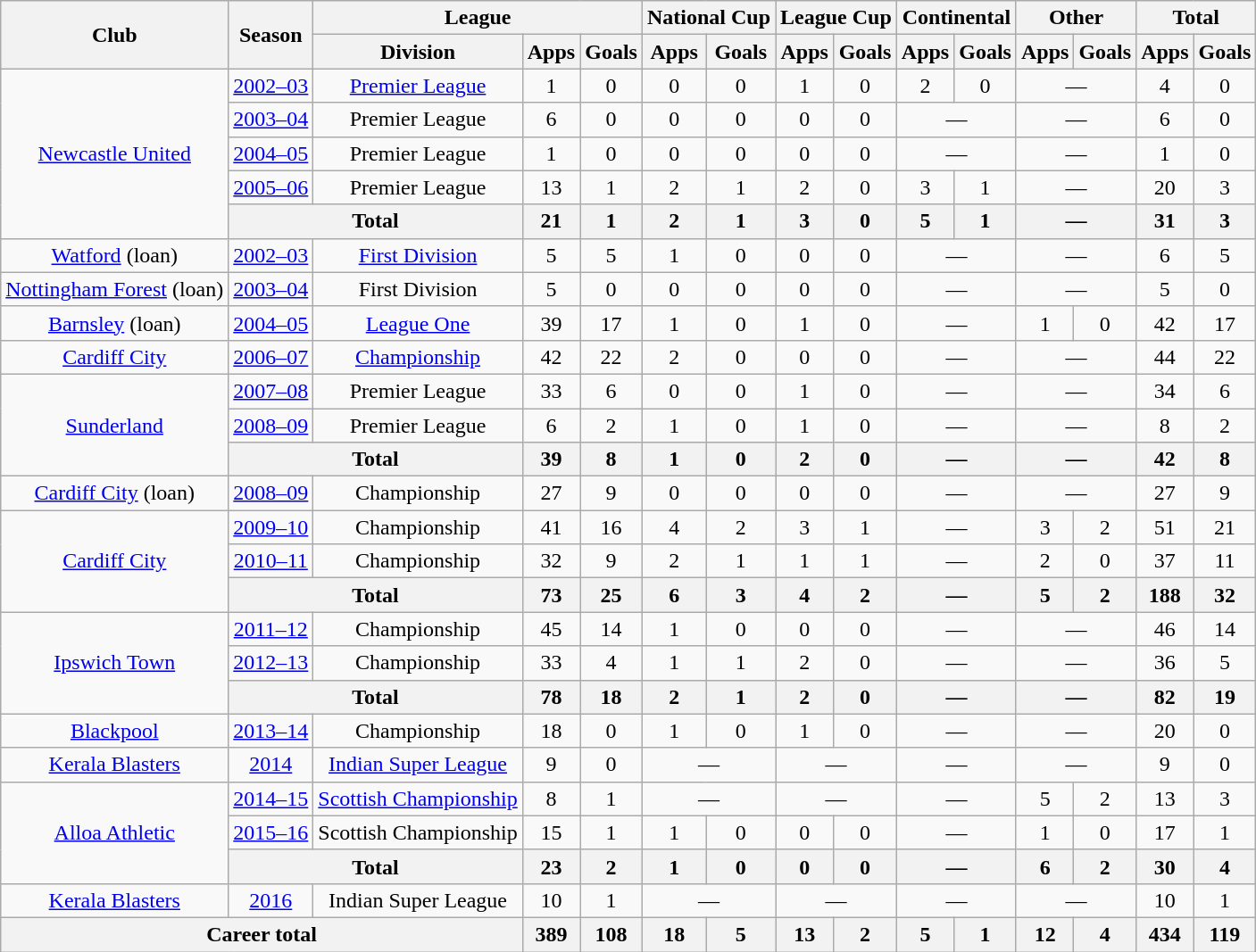<table class="wikitable" style="text-align: center">
<tr>
<th rowspan="2">Club</th>
<th rowspan="2">Season</th>
<th colspan="3">League</th>
<th colspan="2">National Cup</th>
<th colspan="2">League Cup</th>
<th colspan="2">Continental</th>
<th colspan="2">Other</th>
<th colspan="2">Total</th>
</tr>
<tr>
<th>Division</th>
<th>Apps</th>
<th>Goals</th>
<th>Apps</th>
<th>Goals</th>
<th>Apps</th>
<th>Goals</th>
<th>Apps</th>
<th>Goals</th>
<th>Apps</th>
<th>Goals</th>
<th>Apps</th>
<th>Goals</th>
</tr>
<tr>
<td rowspan="5"><a href='#'>Newcastle United</a></td>
<td><a href='#'>2002–03</a></td>
<td><a href='#'>Premier League</a></td>
<td>1</td>
<td>0</td>
<td>0</td>
<td>0</td>
<td>1</td>
<td>0</td>
<td>2</td>
<td>0</td>
<td colspan="2">—</td>
<td>4</td>
<td>0</td>
</tr>
<tr>
<td><a href='#'>2003–04</a></td>
<td>Premier League</td>
<td>6</td>
<td>0</td>
<td>0</td>
<td>0</td>
<td>0</td>
<td>0</td>
<td colspan="2">—</td>
<td colspan="2">—</td>
<td>6</td>
<td>0</td>
</tr>
<tr>
<td><a href='#'>2004–05</a></td>
<td>Premier League</td>
<td>1</td>
<td>0</td>
<td>0</td>
<td>0</td>
<td>0</td>
<td>0</td>
<td colspan="2">—</td>
<td colspan="2">—</td>
<td>1</td>
<td>0</td>
</tr>
<tr>
<td><a href='#'>2005–06</a></td>
<td>Premier League</td>
<td>13</td>
<td>1</td>
<td>2</td>
<td>1</td>
<td>2</td>
<td>0</td>
<td>3</td>
<td>1</td>
<td colspan="2">—</td>
<td>20</td>
<td>3</td>
</tr>
<tr>
<th colspan="2">Total</th>
<th>21</th>
<th>1</th>
<th>2</th>
<th>1</th>
<th>3</th>
<th>0</th>
<th>5</th>
<th>1</th>
<th colspan="2">—</th>
<th>31</th>
<th>3</th>
</tr>
<tr>
<td rowspan="1"><a href='#'>Watford</a> (loan)</td>
<td><a href='#'>2002–03</a></td>
<td><a href='#'>First Division</a></td>
<td>5</td>
<td>5</td>
<td>1</td>
<td>0</td>
<td>0</td>
<td>0</td>
<td colspan="2">—</td>
<td colspan="2">—</td>
<td>6</td>
<td>5</td>
</tr>
<tr>
<td rowspan="1"><a href='#'>Nottingham Forest</a> (loan)</td>
<td><a href='#'>2003–04</a></td>
<td>First Division</td>
<td>5</td>
<td>0</td>
<td>0</td>
<td>0</td>
<td>0</td>
<td>0</td>
<td colspan="2">—</td>
<td colspan="2">—</td>
<td>5</td>
<td>0</td>
</tr>
<tr>
<td rowspan="1"><a href='#'>Barnsley</a> (loan)</td>
<td><a href='#'>2004–05</a></td>
<td><a href='#'>League One</a></td>
<td>39</td>
<td>17</td>
<td>1</td>
<td>0</td>
<td>1</td>
<td>0</td>
<td colspan="2">—</td>
<td>1</td>
<td>0</td>
<td>42</td>
<td>17</td>
</tr>
<tr>
<td rowspan="1"><a href='#'>Cardiff City</a></td>
<td><a href='#'>2006–07</a></td>
<td><a href='#'>Championship</a></td>
<td>42</td>
<td>22</td>
<td>2</td>
<td>0</td>
<td>0</td>
<td>0</td>
<td colspan="2">—</td>
<td colspan="2">—</td>
<td>44</td>
<td>22</td>
</tr>
<tr>
<td rowspan="3"><a href='#'>Sunderland</a></td>
<td><a href='#'>2007–08</a></td>
<td>Premier League</td>
<td>33</td>
<td>6</td>
<td>0</td>
<td>0</td>
<td>1</td>
<td>0</td>
<td colspan="2">—</td>
<td colspan="2">—</td>
<td>34</td>
<td>6</td>
</tr>
<tr>
<td><a href='#'>2008–09</a></td>
<td>Premier League</td>
<td>6</td>
<td>2</td>
<td>1</td>
<td>0</td>
<td>1</td>
<td>0</td>
<td colspan="2">—</td>
<td colspan="2">—</td>
<td>8</td>
<td>2</td>
</tr>
<tr>
<th colspan="2">Total</th>
<th>39</th>
<th>8</th>
<th>1</th>
<th>0</th>
<th>2</th>
<th>0</th>
<th colspan="2">—</th>
<th colspan="2">—</th>
<th>42</th>
<th>8</th>
</tr>
<tr>
<td><a href='#'>Cardiff City</a> (loan)</td>
<td><a href='#'>2008–09</a></td>
<td>Championship</td>
<td>27</td>
<td>9</td>
<td>0</td>
<td>0</td>
<td>0</td>
<td>0</td>
<td colspan="2">—</td>
<td colspan="2">—</td>
<td>27</td>
<td>9</td>
</tr>
<tr>
<td rowspan="3"><a href='#'>Cardiff City</a></td>
<td><a href='#'>2009–10</a></td>
<td>Championship</td>
<td>41</td>
<td>16</td>
<td>4</td>
<td>2</td>
<td>3</td>
<td>1</td>
<td colspan="2">—</td>
<td>3</td>
<td>2</td>
<td>51</td>
<td>21</td>
</tr>
<tr>
<td><a href='#'>2010–11</a></td>
<td>Championship</td>
<td>32</td>
<td>9</td>
<td>2</td>
<td>1</td>
<td>1</td>
<td>1</td>
<td colspan="2">—</td>
<td>2</td>
<td>0</td>
<td>37</td>
<td>11</td>
</tr>
<tr>
<th colspan="2">Total</th>
<th>73</th>
<th>25</th>
<th>6</th>
<th>3</th>
<th>4</th>
<th>2</th>
<th colspan="2">—</th>
<th>5</th>
<th>2</th>
<th>188</th>
<th>32</th>
</tr>
<tr>
<td rowspan="3"><a href='#'>Ipswich Town</a></td>
<td><a href='#'>2011–12</a></td>
<td>Championship</td>
<td>45</td>
<td>14</td>
<td>1</td>
<td>0</td>
<td>0</td>
<td>0</td>
<td colspan="2">—</td>
<td colspan="2">—</td>
<td>46</td>
<td>14</td>
</tr>
<tr>
<td><a href='#'>2012–13</a></td>
<td>Championship</td>
<td>33</td>
<td>4</td>
<td>1</td>
<td>1</td>
<td>2</td>
<td>0</td>
<td colspan="2">—</td>
<td colspan="2">—</td>
<td>36</td>
<td>5</td>
</tr>
<tr>
<th colspan="2">Total</th>
<th>78</th>
<th>18</th>
<th>2</th>
<th>1</th>
<th>2</th>
<th>0</th>
<th colspan="2">—</th>
<th colspan="2">—</th>
<th>82</th>
<th>19</th>
</tr>
<tr>
<td><a href='#'>Blackpool</a></td>
<td><a href='#'>2013–14</a></td>
<td>Championship</td>
<td>18</td>
<td>0</td>
<td>1</td>
<td>0</td>
<td>1</td>
<td>0</td>
<td colspan="2">—</td>
<td colspan="2">—</td>
<td>20</td>
<td>0</td>
</tr>
<tr>
<td><a href='#'>Kerala Blasters</a></td>
<td><a href='#'>2014</a></td>
<td><a href='#'>Indian Super League</a></td>
<td>9</td>
<td>0</td>
<td colspan="2">—</td>
<td colspan="2">—</td>
<td colspan="2">—</td>
<td colspan="2">—</td>
<td>9</td>
<td>0</td>
</tr>
<tr>
<td rowspan="3"><a href='#'>Alloa Athletic</a></td>
<td><a href='#'>2014–15</a></td>
<td><a href='#'>Scottish Championship</a></td>
<td>8</td>
<td>1</td>
<td colspan="2">—</td>
<td colspan="2">—</td>
<td colspan="2">—</td>
<td>5</td>
<td>2</td>
<td>13</td>
<td>3</td>
</tr>
<tr>
<td><a href='#'>2015–16</a></td>
<td>Scottish Championship</td>
<td>15</td>
<td>1</td>
<td>1</td>
<td>0</td>
<td>0</td>
<td>0</td>
<td colspan="2">—</td>
<td>1</td>
<td>0</td>
<td>17</td>
<td>1</td>
</tr>
<tr>
<th colspan="2">Total</th>
<th>23</th>
<th>2</th>
<th>1</th>
<th>0</th>
<th>0</th>
<th>0</th>
<th colspan="2">—</th>
<th>6</th>
<th>2</th>
<th>30</th>
<th>4</th>
</tr>
<tr>
<td><a href='#'>Kerala Blasters</a></td>
<td><a href='#'>2016</a></td>
<td>Indian Super League</td>
<td>10</td>
<td>1</td>
<td colspan="2">—</td>
<td colspan="2">—</td>
<td colspan="2">—</td>
<td colspan="2">—</td>
<td>10</td>
<td>1</td>
</tr>
<tr>
<th colspan="3">Career total</th>
<th>389</th>
<th>108</th>
<th>18</th>
<th>5</th>
<th>13</th>
<th>2</th>
<th>5</th>
<th>1</th>
<th>12</th>
<th>4</th>
<th>434</th>
<th>119</th>
</tr>
</table>
